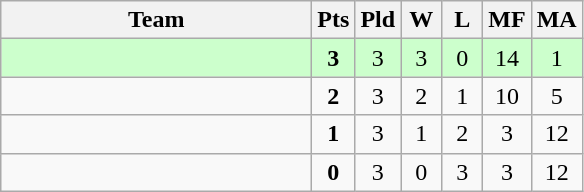<table class=wikitable style="text-align:center">
<tr>
<th width=200>Team</th>
<th width=20>Pts</th>
<th width=20>Pld</th>
<th width=20>W</th>
<th width=20>L</th>
<th width=20>MF</th>
<th width=20>MA</th>
</tr>
<tr bgcolor=ccffcc>
<td style="text-align:left"><strong></strong></td>
<td><strong>3</strong></td>
<td>3</td>
<td>3</td>
<td>0</td>
<td>14</td>
<td>1</td>
</tr>
<tr>
<td style="text-align:left"></td>
<td><strong>2</strong></td>
<td>3</td>
<td>2</td>
<td>1</td>
<td>10</td>
<td>5</td>
</tr>
<tr>
<td style="text-align:left"></td>
<td><strong>1</strong></td>
<td>3</td>
<td>1</td>
<td>2</td>
<td>3</td>
<td>12</td>
</tr>
<tr>
<td style="text-align:left"></td>
<td><strong>0</strong></td>
<td>3</td>
<td>0</td>
<td>3</td>
<td>3</td>
<td>12</td>
</tr>
</table>
